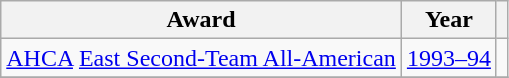<table class="wikitable">
<tr>
<th>Award</th>
<th>Year</th>
<th></th>
</tr>
<tr>
<td><a href='#'>AHCA</a> <a href='#'>East Second-Team All-American</a></td>
<td><a href='#'>1993–94</a></td>
<td></td>
</tr>
<tr>
</tr>
</table>
